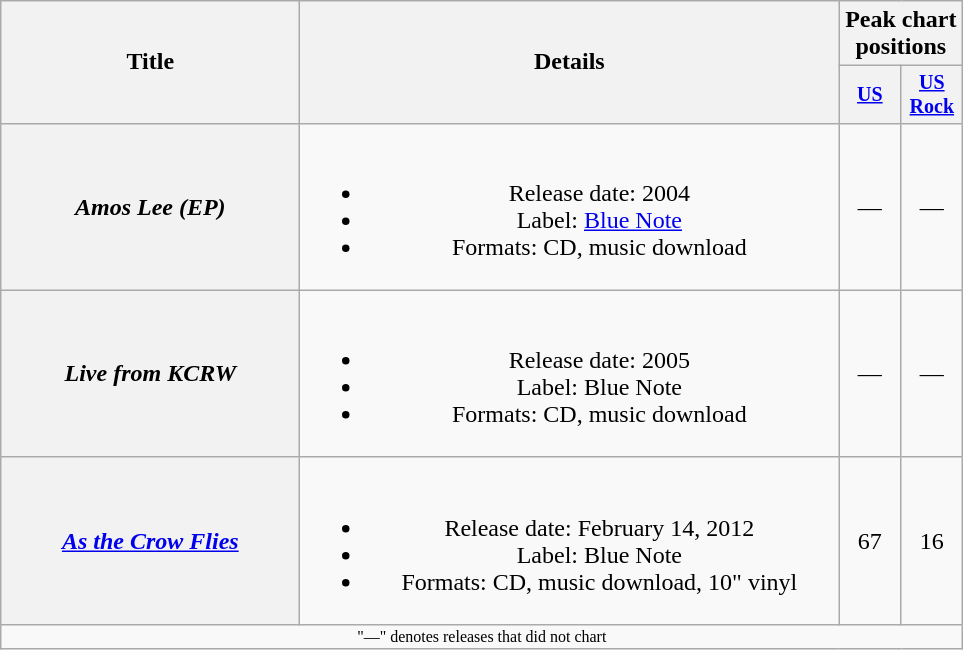<table class="wikitable plainrowheaders" style="text-align:center;">
<tr>
<th rowspan="2" style="width:12em;">Title</th>
<th rowspan="2" style="width:22em;">Details</th>
<th colspan="2">Peak chart<br>positions</th>
</tr>
<tr style="font-size:smaller;">
<th style="width:35px;"><a href='#'>US</a><br></th>
<th style="width:35px;"><a href='#'>US Rock</a><br></th>
</tr>
<tr>
<th scope="row"><em>Amos Lee (EP)</em></th>
<td><br><ul><li>Release date: 2004</li><li>Label: <a href='#'>Blue Note</a></li><li>Formats: CD, music download</li></ul></td>
<td>—</td>
<td>—</td>
</tr>
<tr>
<th scope="row"><em>Live from KCRW</em></th>
<td><br><ul><li>Release date: 2005</li><li>Label: Blue Note</li><li>Formats: CD, music download</li></ul></td>
<td>—</td>
<td>—</td>
</tr>
<tr>
<th scope="row"><em><a href='#'>As the Crow Flies</a></em></th>
<td><br><ul><li>Release date: February 14, 2012</li><li>Label: Blue Note</li><li>Formats: CD, music download, 10" vinyl</li></ul></td>
<td>67</td>
<td>16</td>
</tr>
<tr>
<td colspan="4" style="font-size:8pt">"—" denotes releases that did not chart</td>
</tr>
</table>
